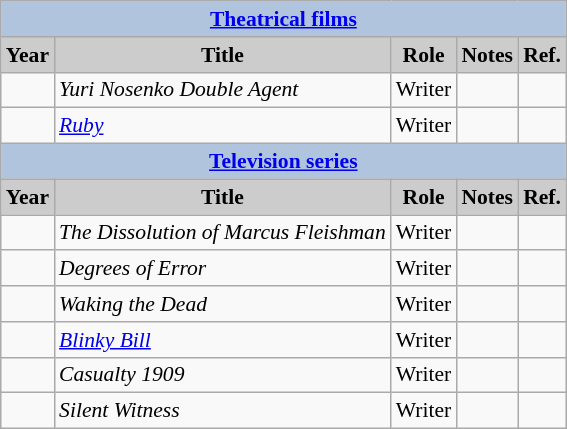<table class="wikitable" style="font-size:90%;">
<tr align="center">
<td colspan=5 style="background:#B0C4DE; font-weight: bold;"><a href='#'>Theatrical films</a></td>
</tr>
<tr align="center">
<th style="background: #CCCCCC;">Year</th>
<th style="background: #CCCCCC;">Title</th>
<th style="background: #CCCCCC;">Role</th>
<th style="background: #CCCCCC;">Notes</th>
<th style="background: #CCCCCC;">Ref.</th>
</tr>
<tr>
<td></td>
<td><em>Yuri Nosenko Double Agent</em></td>
<td>Writer</td>
<td></td>
<td></td>
</tr>
<tr>
<td></td>
<td><em><a href='#'>Ruby</a></em></td>
<td>Writer</td>
<td></td>
<td></td>
</tr>
<tr align="center">
<td colspan=5 style="background:#B0C4DE; font-weight: bold;"><a href='#'>Television series</a></td>
</tr>
<tr align="center">
<th style="background: #CCCCCC;">Year</th>
<th style="background: #CCCCCC;">Title</th>
<th style="background: #CCCCCC;">Role</th>
<th style="background: #CCCCCC;">Notes</th>
<th style="background: #CCCCCC;">Ref.</th>
</tr>
<tr>
<td></td>
<td><em>The Dissolution of Marcus Fleishman</em></td>
<td>Writer</td>
<td></td>
<td></td>
</tr>
<tr>
<td></td>
<td><em>Degrees of Error</em></td>
<td>Writer</td>
<td></td>
<td></td>
</tr>
<tr>
<td></td>
<td><em>Waking the Dead</em></td>
<td>Writer</td>
<td></td>
<td></td>
</tr>
<tr>
<td></td>
<td><em><a href='#'>Blinky Bill</a></em></td>
<td>Writer</td>
<td></td>
<td></td>
</tr>
<tr>
<td></td>
<td><em>Casualty 1909</em></td>
<td>Writer</td>
<td></td>
<td></td>
</tr>
<tr>
<td></td>
<td><em>Silent Witness</em></td>
<td>Writer</td>
<td></td>
<td></td>
</tr>
</table>
